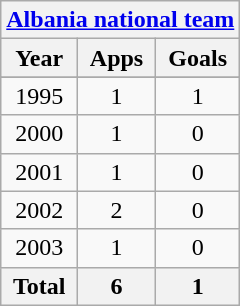<table class="wikitable" style="text-align:center">
<tr>
<th colspan=3><a href='#'>Albania national team</a></th>
</tr>
<tr>
<th>Year</th>
<th>Apps</th>
<th>Goals</th>
</tr>
<tr>
</tr>
<tr>
<td>1995</td>
<td>1</td>
<td>1</td>
</tr>
<tr>
<td>2000</td>
<td>1</td>
<td>0</td>
</tr>
<tr>
<td>2001</td>
<td>1</td>
<td>0</td>
</tr>
<tr>
<td>2002</td>
<td>2</td>
<td>0</td>
</tr>
<tr>
<td>2003</td>
<td>1</td>
<td>0</td>
</tr>
<tr>
<th>Total</th>
<th>6</th>
<th>1</th>
</tr>
</table>
